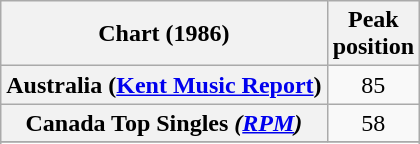<table class="wikitable sortable plainrowheaders" style="text-align:center;">
<tr>
<th>Chart (1986)</th>
<th>Peak<br>position</th>
</tr>
<tr>
<th scope="row">Australia (<a href='#'>Kent Music Report</a>)</th>
<td>85</td>
</tr>
<tr>
<th scope="row">Canada Top Singles <em>(<a href='#'>RPM</a>)</em></th>
<td style="text-align:center;">58</td>
</tr>
<tr>
</tr>
<tr>
</tr>
<tr>
</tr>
<tr>
</tr>
<tr>
</tr>
</table>
